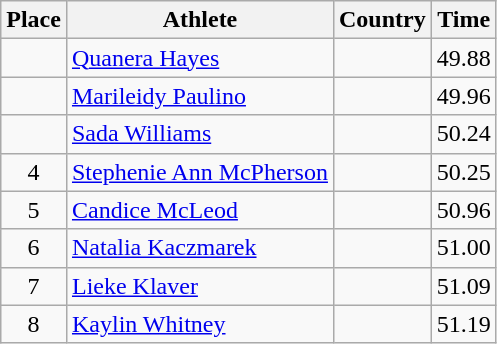<table class="wikitable">
<tr>
<th>Place</th>
<th>Athlete</th>
<th>Country</th>
<th>Time</th>
</tr>
<tr>
<td align=center></td>
<td><a href='#'>Quanera Hayes</a></td>
<td></td>
<td>49.88</td>
</tr>
<tr>
<td align=center></td>
<td><a href='#'>Marileidy Paulino</a></td>
<td></td>
<td>49.96</td>
</tr>
<tr>
<td align=center></td>
<td><a href='#'>Sada Williams</a></td>
<td></td>
<td>50.24</td>
</tr>
<tr>
<td align=center>4</td>
<td><a href='#'>Stephenie Ann McPherson</a></td>
<td></td>
<td>50.25</td>
</tr>
<tr>
<td align=center>5</td>
<td><a href='#'>Candice McLeod</a></td>
<td></td>
<td>50.96</td>
</tr>
<tr>
<td align=center>6</td>
<td><a href='#'>Natalia Kaczmarek</a></td>
<td></td>
<td>51.00</td>
</tr>
<tr>
<td align=center>7</td>
<td><a href='#'>Lieke Klaver</a></td>
<td></td>
<td>51.09</td>
</tr>
<tr>
<td align=center>8</td>
<td><a href='#'>Kaylin Whitney</a></td>
<td></td>
<td>51.19</td>
</tr>
</table>
